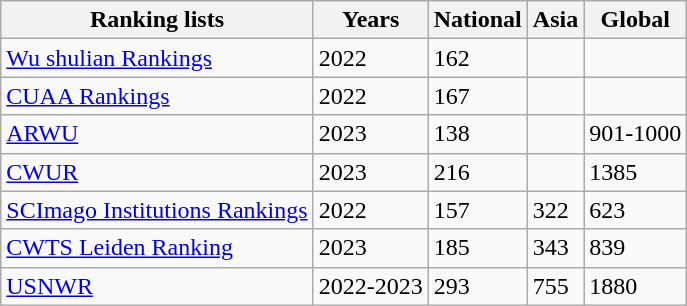<table class="wikitable sortable">
<tr>
<th>Ranking lists</th>
<th>Years</th>
<th>National</th>
<th>Asia</th>
<th>Global</th>
</tr>
<tr>
<td><a href='#'>Wu shulian Rankings</a></td>
<td>2022</td>
<td>162</td>
<td></td>
<td></td>
</tr>
<tr>
<td><a href='#'>CUAA Rankings</a></td>
<td>2022</td>
<td>167</td>
<td></td>
<td></td>
</tr>
<tr>
<td><a href='#'>ARWU</a></td>
<td>2023</td>
<td>138</td>
<td></td>
<td>901-1000</td>
</tr>
<tr>
<td><a href='#'>CWUR</a></td>
<td>2023</td>
<td>216</td>
<td></td>
<td>1385</td>
</tr>
<tr>
<td><a href='#'>SCImago Institutions Rankings</a></td>
<td>2022</td>
<td>157</td>
<td>322</td>
<td>623</td>
</tr>
<tr>
<td><a href='#'>CWTS Leiden Ranking</a></td>
<td>2023</td>
<td>185</td>
<td>343</td>
<td>839</td>
</tr>
<tr>
<td><a href='#'>USNWR</a></td>
<td>2022-2023</td>
<td>293</td>
<td>755</td>
<td>1880</td>
</tr>
</table>
